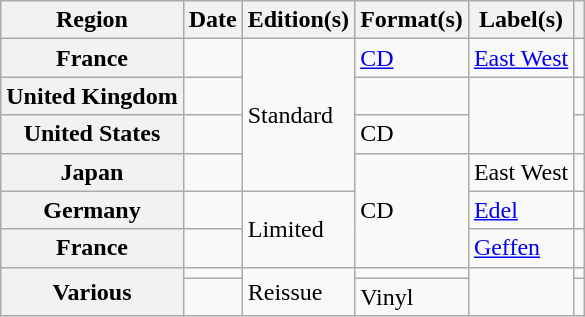<table class="wikitable plainrowheaders">
<tr>
<th scope="col">Region</th>
<th scope="col">Date</th>
<th scope="col">Edition(s)</th>
<th scope="col">Format(s)</th>
<th scope="col">Label(s)</th>
<th scope="col"></th>
</tr>
<tr>
<th scope="row">France</th>
<td></td>
<td rowspan="4">Standard</td>
<td><a href='#'>CD</a></td>
<td><a href='#'>East West</a></td>
<td align="center"></td>
</tr>
<tr>
<th scope="row">United Kingdom</th>
<td></td>
<td></td>
<td rowspan="2"></td>
<td align="center"></td>
</tr>
<tr>
<th scope="row">United States</th>
<td></td>
<td>CD</td>
<td align="center"></td>
</tr>
<tr>
<th scope="row">Japan</th>
<td></td>
<td rowspan="3">CD</td>
<td>East West</td>
<td align="center"></td>
</tr>
<tr>
<th scope="row">Germany</th>
<td></td>
<td rowspan="2">Limited</td>
<td><a href='#'>Edel</a></td>
<td align="center"></td>
</tr>
<tr>
<th scope="row">France</th>
<td></td>
<td><a href='#'>Geffen</a></td>
<td align="center"></td>
</tr>
<tr>
<th scope="row" rowspan="2">Various</th>
<td></td>
<td rowspan="2">Reissue</td>
<td></td>
<td rowspan="2"></td>
<td align="center"></td>
</tr>
<tr>
<td></td>
<td>Vinyl</td>
<td align="center"></td>
</tr>
</table>
